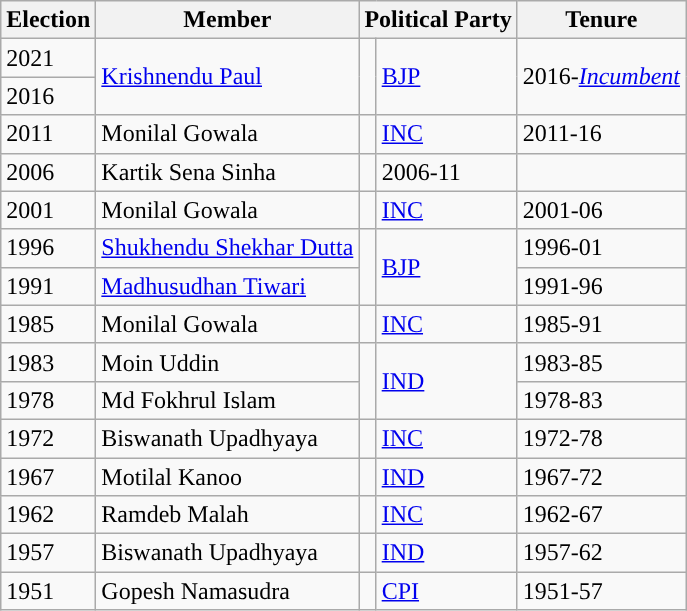<table class="wikitable sortable">
<tr>
<th>Election</th>
<th>Member</th>
<th colspan="2">Political Party</th>
<th>Tenure</th>
</tr>
<tr>
<td>2021</td>
<td rowspan=2><a href='#'>Krishnendu Paul</a></td>
<td rowspan=2 style="background-color: "></td>
<td rowspan=2><a href='#'>BJP</a></td>
<td rowspan=2>2016-<em><a href='#'>Incumbent</a></em></td>
</tr>
<tr>
<td>2016</td>
</tr>
<tr>
<td>2011</td>
<td>Monilal Gowala</td>
<td style="background-color:"></td>
<td><a href='#'>INC</a></td>
<td>2011-16</td>
</tr>
<tr>
<td>2006</td>
<td>Kartik Sena Sinha</td>
<td></td>
<td>2006-11</td>
</tr>
<tr>
<td>2001</td>
<td>Monilal Gowala</td>
<td style="background-color:"></td>
<td><a href='#'>INC</a></td>
<td>2001-06</td>
</tr>
<tr>
<td>1996</td>
<td><a href='#'>Shukhendu Shekhar Dutta</a></td>
<td rowspan=2 style="background-color: "></td>
<td rowspan=2><a href='#'>BJP</a></td>
<td>1996-01</td>
</tr>
<tr>
<td>1991</td>
<td><a href='#'>Madhusudhan Tiwari</a></td>
<td>1991-96</td>
</tr>
<tr>
<td>1985</td>
<td>Monilal Gowala</td>
<td style="background-color:"></td>
<td><a href='#'>INC</a></td>
<td>1985-91</td>
</tr>
<tr>
<td>1983</td>
<td>Moin Uddin</td>
<td rowspan=2 style="background-color:"></td>
<td rowspan=2><a href='#'>IND</a></td>
<td>1983-85</td>
</tr>
<tr>
<td>1978</td>
<td>Md Fokhrul Islam</td>
<td>1978-83</td>
</tr>
<tr>
<td>1972</td>
<td>Biswanath Upadhyaya</td>
<td style="background-color:"></td>
<td><a href='#'>INC</a></td>
<td>1972-78</td>
</tr>
<tr>
<td>1967</td>
<td>Motilal Kanoo</td>
<td style="background-color:"></td>
<td><a href='#'>IND</a></td>
<td>1967-72</td>
</tr>
<tr>
<td>1962</td>
<td>Ramdeb Malah</td>
<td style="background-color:"></td>
<td><a href='#'>INC</a></td>
<td>1962-67</td>
</tr>
<tr>
<td>1957</td>
<td>Biswanath Upadhyaya</td>
<td style="background-color:"></td>
<td><a href='#'>IND</a></td>
<td>1957-62</td>
</tr>
<tr>
<td>1951</td>
<td>Gopesh Namasudra</td>
<td style="background-color:"></td>
<td><a href='#'>CPI</a></td>
<td>1951-57</td>
</tr>
</table>
